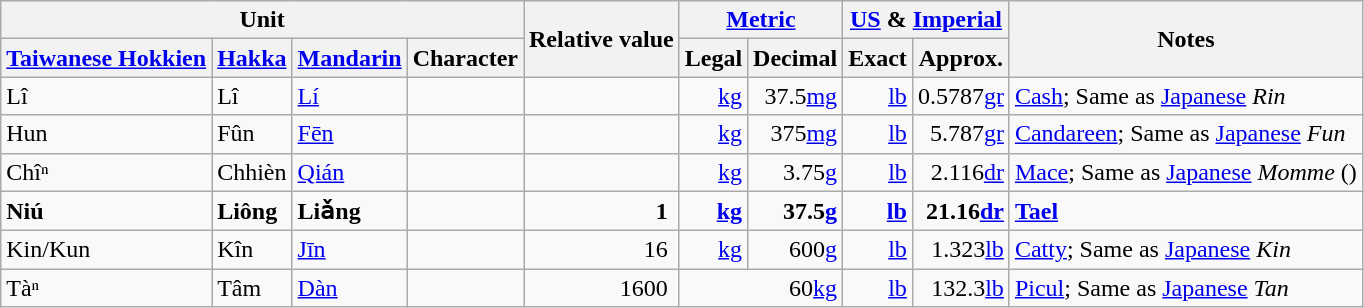<table class=wikitable>
<tr>
<th colspan=4>Unit</th>
<th rowspan=2>Relative value</th>
<th colspan=2><a href='#'>Metric</a></th>
<th colspan=2><a href='#'>US</a> & <a href='#'>Imperial</a></th>
<th rowspan=2>Notes</th>
</tr>
<tr>
<th><a href='#'>Taiwanese Hokkien</a></th>
<th><a href='#'>Hakka</a></th>
<th><a href='#'>Mandarin</a></th>
<th>Character</th>
<th>Legal</th>
<th>Decimal</th>
<th>Exact</th>
<th>Approx.</th>
</tr>
<tr>
<td>Lî</td>
<td>Lî</td>
<td><a href='#'>Lí</a></td>
<td align=center></td>
<td align=right> </td>
<td align=right><a href='#'>kg</a></td>
<td align=right>37.5<a href='#'>mg</a></td>
<td align=right><a href='#'>lb</a></td>
<td align=right>0.5787<a href='#'>gr</a></td>
<td><a href='#'>Cash</a>; Same as <a href='#'>Japanese</a> <em>Rin</em></td>
</tr>
<tr>
<td>Hun</td>
<td>Fûn</td>
<td><a href='#'>Fēn</a></td>
<td align=center></td>
<td align=right> </td>
<td align=right><a href='#'>kg</a></td>
<td align=right>375<a href='#'>mg</a></td>
<td align=right><a href='#'>lb</a></td>
<td align=right>5.787<a href='#'>gr</a></td>
<td><a href='#'>Candareen</a>; Same as <a href='#'>Japanese</a> <em>Fun</em></td>
</tr>
<tr>
<td>Chîⁿ</td>
<td>Chhièn</td>
<td><a href='#'>Qián</a></td>
<td align=center></td>
<td align=right> </td>
<td align=right><a href='#'>kg</a></td>
<td align=right>3.75<a href='#'>g</a></td>
<td align=right><a href='#'>lb</a></td>
<td align=right>2.116<a href='#'>dr</a></td>
<td><a href='#'>Mace</a>; Same as <a href='#'>Japanese</a> <em>Momme</em> ()</td>
</tr>
<tr>
<td><strong>Niú</strong></td>
<td><strong>Liông</strong></td>
<td><strong>Liǎng</strong></td>
<td align=center></td>
<td align=right><strong>1 </strong></td>
<td align=right><strong><a href='#'>kg</a></strong></td>
<td align=right><strong>37.5<a href='#'>g</a></strong></td>
<td align=right><strong><a href='#'>lb</a></strong></td>
<td align=right><strong>21.16<a href='#'>dr</a></strong></td>
<td><strong><a href='#'>Tael</a></strong></td>
</tr>
<tr>
<td>Kin/Kun</td>
<td>Kîn</td>
<td><a href='#'>Jīn</a></td>
<td align=center></td>
<td align=right>16 </td>
<td align=right><a href='#'>kg</a></td>
<td align=right>600<a href='#'>g</a></td>
<td align=right><a href='#'>lb</a></td>
<td align=right>1.323<a href='#'>lb</a></td>
<td><a href='#'>Catty</a>; Same as <a href='#'>Japanese</a> <em>Kin</em></td>
</tr>
<tr>
<td>Tàⁿ</td>
<td>Tâm</td>
<td><a href='#'>Dàn</a></td>
<td align=center></td>
<td align=right>1600 </td>
<td colspan=2 align=right>60<a href='#'>kg</a></td>
<td align=right><a href='#'>lb</a></td>
<td align=right>132.3<a href='#'>lb</a></td>
<td><a href='#'>Picul</a>; Same as <a href='#'>Japanese</a> <em>Tan</em></td>
</tr>
</table>
